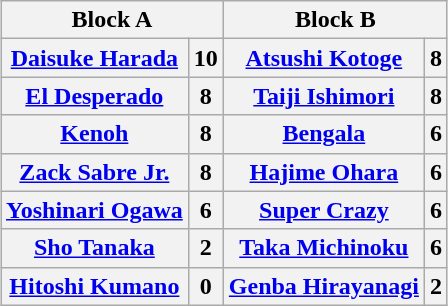<table class="wikitable" style="margin: 1em auto 1em auto">
<tr>
<th colspan="2">Block A</th>
<th colspan="2">Block B</th>
</tr>
<tr>
<th><a href='#'>Daisuke Harada</a></th>
<th>10</th>
<th><a href='#'>Atsushi Kotoge</a></th>
<th>8</th>
</tr>
<tr>
<th><a href='#'>El Desperado</a></th>
<th>8</th>
<th><a href='#'>Taiji Ishimori</a></th>
<th>8</th>
</tr>
<tr>
<th><a href='#'>Kenoh</a></th>
<th>8</th>
<th><a href='#'>Bengala</a></th>
<th>6</th>
</tr>
<tr>
<th><a href='#'>Zack Sabre Jr.</a></th>
<th>8</th>
<th><a href='#'>Hajime Ohara</a></th>
<th>6</th>
</tr>
<tr>
<th><a href='#'>Yoshinari Ogawa</a></th>
<th>6</th>
<th><a href='#'>Super Crazy</a></th>
<th>6</th>
</tr>
<tr>
<th><a href='#'>Sho Tanaka</a></th>
<th>2</th>
<th><a href='#'>Taka Michinoku</a></th>
<th>6</th>
</tr>
<tr>
<th><a href='#'>Hitoshi Kumano</a></th>
<th>0</th>
<th><a href='#'>Genba Hirayanagi</a></th>
<th>2</th>
</tr>
</table>
